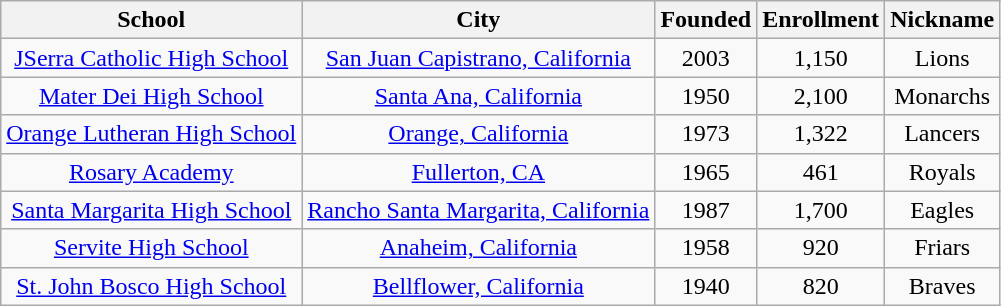<table class="wikitable" style="text-align:center;">
<tr>
<th>School</th>
<th>City</th>
<th>Founded</th>
<th>Enrollment</th>
<th>Nickname</th>
</tr>
<tr>
<td><a href='#'>JSerra Catholic High School</a></td>
<td><a href='#'>San Juan Capistrano, California</a></td>
<td>2003</td>
<td>1,150</td>
<td>Lions</td>
</tr>
<tr>
<td><a href='#'>Mater Dei High School</a></td>
<td><a href='#'>Santa Ana, California</a></td>
<td>1950</td>
<td>2,100</td>
<td>Monarchs</td>
</tr>
<tr>
<td><a href='#'>Orange Lutheran High School</a></td>
<td><a href='#'>Orange, California</a></td>
<td>1973</td>
<td>1,322</td>
<td>Lancers</td>
</tr>
<tr>
<td><a href='#'>Rosary Academy</a></td>
<td><a href='#'>Fullerton, CA</a></td>
<td>1965</td>
<td>461</td>
<td>Royals</td>
</tr>
<tr>
<td><a href='#'>Santa Margarita High School</a></td>
<td><a href='#'>Rancho Santa Margarita, California</a></td>
<td>1987</td>
<td>1,700</td>
<td>Eagles</td>
</tr>
<tr>
<td><a href='#'>Servite High School</a></td>
<td><a href='#'>Anaheim, California</a></td>
<td>1958</td>
<td>920</td>
<td>Friars</td>
</tr>
<tr>
<td><a href='#'>St. John Bosco High School</a></td>
<td><a href='#'>Bellflower, California</a></td>
<td>1940</td>
<td>820</td>
<td>Braves</td>
</tr>
</table>
